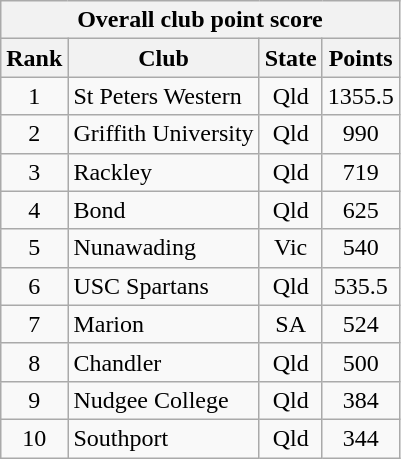<table class="wikitable" style="text-align:center">
<tr>
<th colspan=4>Overall club point score</th>
</tr>
<tr>
<th>Rank</th>
<th>Club</th>
<th>State</th>
<th>Points</th>
</tr>
<tr>
<td>1</td>
<td align=left>St Peters Western</td>
<td>Qld</td>
<td>1355.5</td>
</tr>
<tr>
<td>2</td>
<td align=left>Griffith University</td>
<td>Qld</td>
<td>990</td>
</tr>
<tr>
<td>3</td>
<td align=left>Rackley</td>
<td>Qld</td>
<td>719</td>
</tr>
<tr>
<td>4</td>
<td align=left>Bond</td>
<td>Qld</td>
<td>625</td>
</tr>
<tr>
<td>5</td>
<td align=left>Nunawading</td>
<td>Vic</td>
<td>540</td>
</tr>
<tr>
<td>6</td>
<td align=left>USC Spartans</td>
<td>Qld</td>
<td>535.5</td>
</tr>
<tr>
<td>7</td>
<td align=left>Marion</td>
<td>SA</td>
<td>524</td>
</tr>
<tr>
<td>8</td>
<td align=left>Chandler</td>
<td>Qld</td>
<td>500</td>
</tr>
<tr>
<td>9</td>
<td align=left>Nudgee College</td>
<td>Qld</td>
<td>384</td>
</tr>
<tr>
<td>10</td>
<td align=left>Southport</td>
<td>Qld</td>
<td>344</td>
</tr>
</table>
